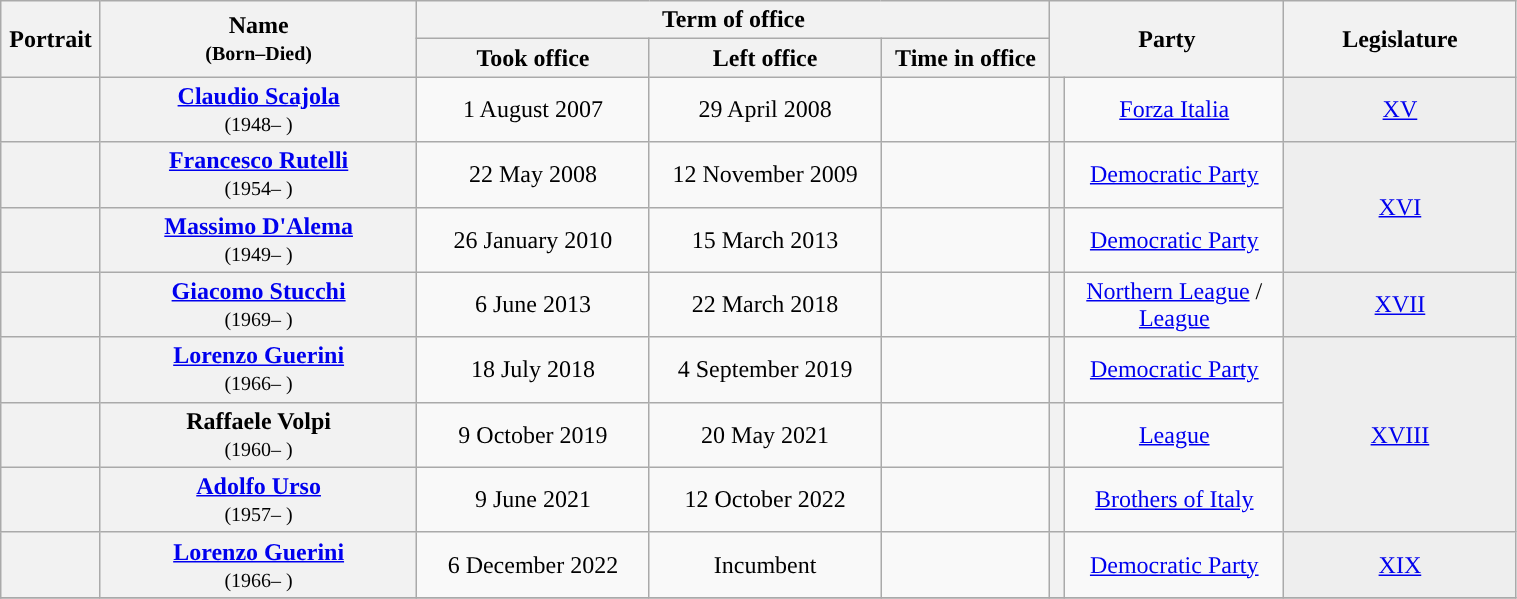<table class="wikitable" style="text-align:center; style="width=80%">
<tr>
<th width=1% rowspan=2>Portrait</th>
<th width=15% rowspan=2>Name<br><small>(Born–Died)</small></th>
<th width=30% colspan=3>Term of office</th>
<th width=11% rowspan=2 colspan=2>Party</th>
<th width=11% rowspan=2>Legislature</th>
</tr>
<tr style="text-align:center;">
<th width=11%>Took office</th>
<th width=11%>Left office</th>
<th width=8%>Time in office</th>
</tr>
<tr>
<th></th>
<th scope="row" style="font-weight:normal"><strong><a href='#'>Claudio Scajola</a></strong><br><small>(1948– )</small></th>
<td>1 August 2007</td>
<td>29 April 2008</td>
<td></td>
<th style="background:"></th>
<td><a href='#'>Forza Italia</a></td>
<td bgcolor=#EEEEEE><a href='#'>XV<br></a></td>
</tr>
<tr>
<th></th>
<th scope="row" style="font-weight:normal"><strong><a href='#'>Francesco Rutelli</a></strong><br><small>(1954– )</small></th>
<td>22 May 2008</td>
<td>12 November 2009</td>
<td></td>
<th style="background:"></th>
<td><a href='#'>Democratic Party</a></td>
<td rowspan=2 bgcolor=#EEEEEE><a href='#'>XVI<br></a></td>
</tr>
<tr>
<th></th>
<th scope="row" style="font-weight:normal"><strong><a href='#'>Massimo D'Alema</a></strong><br><small>(1949– )</small></th>
<td>26 January 2010</td>
<td>15 March 2013</td>
<td></td>
<th style="background:"></th>
<td><a href='#'>Democratic Party</a></td>
</tr>
<tr>
<th></th>
<th scope="row" style="font-weight:normal"><strong><a href='#'>Giacomo Stucchi</a></strong><br><small>(1969– )</small></th>
<td>6 June 2013</td>
<td>22 March 2018</td>
<td></td>
<th style="background:"></th>
<td><a href='#'>Northern League</a> /<br><a href='#'>League</a></td>
<td bgcolor=#EEEEEE><a href='#'>XVII<br></a></td>
</tr>
<tr>
<th></th>
<th scope="row" style="font-weight:normal"><strong><a href='#'>Lorenzo Guerini</a></strong><br><small>(1966– )</small></th>
<td>18 July 2018</td>
<td>4 September 2019</td>
<td></td>
<th style="background:"></th>
<td><a href='#'>Democratic Party</a></td>
<td rowspan=3 bgcolor=#EEEEEE><a href='#'>XVIII<br></a></td>
</tr>
<tr>
<th></th>
<th scope="row" style="font-weight:normal"><strong>Raffaele Volpi</strong><br><small>(1960– )</small></th>
<td>9 October 2019</td>
<td>20 May 2021</td>
<td></td>
<th style="background:"></th>
<td><a href='#'>League</a></td>
</tr>
<tr>
<th></th>
<th scope="row" style="font-weight:normal"><strong><a href='#'>Adolfo Urso</a></strong><br><small>(1957– )</small></th>
<td>9 June 2021</td>
<td>12 October 2022</td>
<td></td>
<th style="background:"></th>
<td><a href='#'>Brothers of Italy</a></td>
</tr>
<tr>
<th></th>
<th scope="row" style="font-weight:normal"><strong><a href='#'>Lorenzo Guerini</a></strong><br><small>(1966– )</small></th>
<td>6 December 2022</td>
<td>Incumbent</td>
<td></td>
<th style="background:"></th>
<td><a href='#'>Democratic Party</a></td>
<td bgcolor=#EEEEEE><a href='#'>XIX<br></a></td>
</tr>
<tr>
</tr>
</table>
